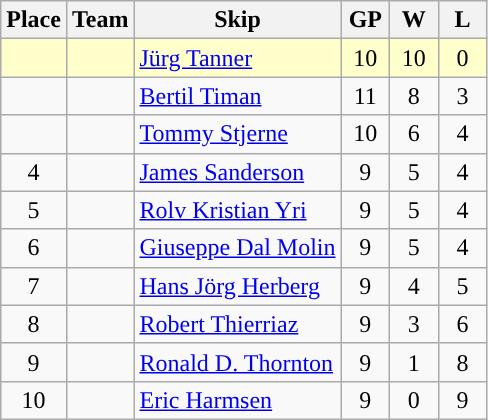<table class="wikitable" style="text-align:center;">
<tr>
<th>Place</th>
<th>Team</th>
<th>Skip</th>
<th width="25">GP</th>
<th width="25">W</th>
<th width="25">L</th>
</tr>
<tr bgcolor="#ffffcc">
<td></td>
<td align=left></td>
<td align=left><a href='#'>Jürg Tanner</a></td>
<td>10</td>
<td>10</td>
<td>0</td>
</tr>
<tr>
<td></td>
<td align=left></td>
<td align=left><a href='#'>Bertil Timan</a></td>
<td>11</td>
<td>8</td>
<td>3</td>
</tr>
<tr>
<td></td>
<td align=left></td>
<td align=left><a href='#'>Tommy Stjerne</a></td>
<td>10</td>
<td>6</td>
<td>4</td>
</tr>
<tr>
<td>4</td>
<td align=left></td>
<td align=left><a href='#'>James Sanderson</a></td>
<td>9</td>
<td>5</td>
<td>4</td>
</tr>
<tr>
<td>5</td>
<td align=left></td>
<td align=left><a href='#'>Rolv Kristian Yri</a></td>
<td>9</td>
<td>5</td>
<td>4</td>
</tr>
<tr>
<td>6</td>
<td align=left></td>
<td align=left><a href='#'>Giuseppe Dal Molin</a></td>
<td>9</td>
<td>5</td>
<td>4</td>
</tr>
<tr>
<td>7</td>
<td align=left></td>
<td align=left><a href='#'>Hans Jörg Herberg</a></td>
<td>9</td>
<td>4</td>
<td>5</td>
</tr>
<tr>
<td>8</td>
<td align=left></td>
<td align=left><a href='#'>Robert Thierriaz</a></td>
<td>9</td>
<td>3</td>
<td>6</td>
</tr>
<tr>
<td>9</td>
<td align=left></td>
<td align=left><a href='#'>Ronald D. Thornton</a></td>
<td>9</td>
<td>1</td>
<td>8</td>
</tr>
<tr>
<td>10</td>
<td align=left></td>
<td align=left><a href='#'>Eric Harmsen</a></td>
<td>9</td>
<td>0</td>
<td>9</td>
</tr>
</table>
